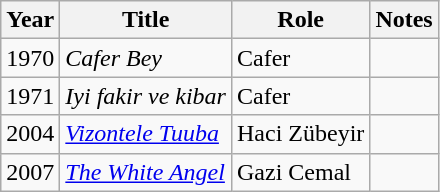<table class="wikitable sortable">
<tr>
<th>Year</th>
<th>Title</th>
<th>Role</th>
<th class="unsortable">Notes</th>
</tr>
<tr>
<td>1970</td>
<td><em>Cafer Bey</em></td>
<td>Cafer</td>
<td></td>
</tr>
<tr>
<td>1971</td>
<td><em>Iyi fakir ve kibar</em></td>
<td>Cafer</td>
<td></td>
</tr>
<tr>
<td>2004</td>
<td><em><a href='#'>Vizontele Tuuba</a></em></td>
<td>Haci Zübeyir</td>
<td></td>
</tr>
<tr>
<td>2007</td>
<td><em><a href='#'>The White Angel</a></em></td>
<td>Gazi Cemal</td>
<td></td>
</tr>
</table>
